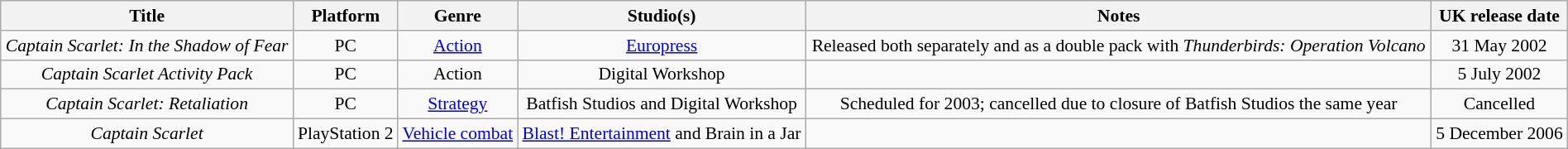<table class="wikitable" style="width: 100%; text-align: center; font-size: 90%">
<tr>
<th>Title</th>
<th>Platform</th>
<th>Genre</th>
<th>Studio(s)</th>
<th>Notes</th>
<th>UK release date</th>
</tr>
<tr>
<td><em>Captain Scarlet: In the Shadow of Fear</em></td>
<td>PC</td>
<td><a href='#'>Action</a></td>
<td><a href='#'>Europress</a></td>
<td>Released both separately and as a double pack with <em>Thunderbirds: Operation Volcano</em></td>
<td>31 May 2002</td>
</tr>
<tr>
<td><em>Captain Scarlet Activity Pack</em></td>
<td>PC</td>
<td>Action</td>
<td>Digital Workshop</td>
<td></td>
<td>5 July 2002</td>
</tr>
<tr>
<td><em>Captain Scarlet: Retaliation</em></td>
<td>PC</td>
<td><a href='#'>Strategy</a></td>
<td>Batfish Studios and Digital Workshop</td>
<td>Scheduled for 2003; cancelled due to closure of Batfish Studios the same year</td>
<td>Cancelled</td>
</tr>
<tr>
<td><em>Captain Scarlet</em></td>
<td>PlayStation 2</td>
<td><a href='#'>Vehicle combat</a></td>
<td><a href='#'>Blast! Entertainment</a> and Brain in a Jar</td>
<td></td>
<td>5 December 2006</td>
</tr>
</table>
